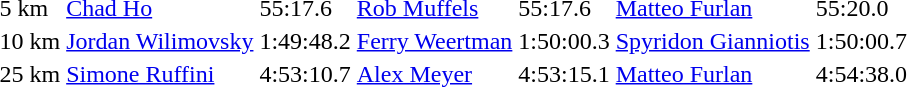<table>
<tr>
<td>5 km<br></td>
<td><a href='#'>Chad Ho</a><br></td>
<td>55:17.6</td>
<td><a href='#'>Rob Muffels</a><br></td>
<td>55:17.6</td>
<td><a href='#'>Matteo Furlan</a><br></td>
<td>55:20.0</td>
</tr>
<tr>
<td>10 km<br></td>
<td><a href='#'>Jordan Wilimovsky</a><br></td>
<td>1:49:48.2</td>
<td><a href='#'>Ferry Weertman</a><br></td>
<td>1:50:00.3</td>
<td><a href='#'>Spyridon Gianniotis</a><br></td>
<td>1:50:00.7</td>
</tr>
<tr>
<td>25 km<br></td>
<td><a href='#'>Simone Ruffini</a><br></td>
<td>4:53:10.7</td>
<td><a href='#'>Alex Meyer</a><br></td>
<td>4:53:15.1</td>
<td><a href='#'>Matteo Furlan</a><br></td>
<td>4:54:38.0</td>
</tr>
</table>
